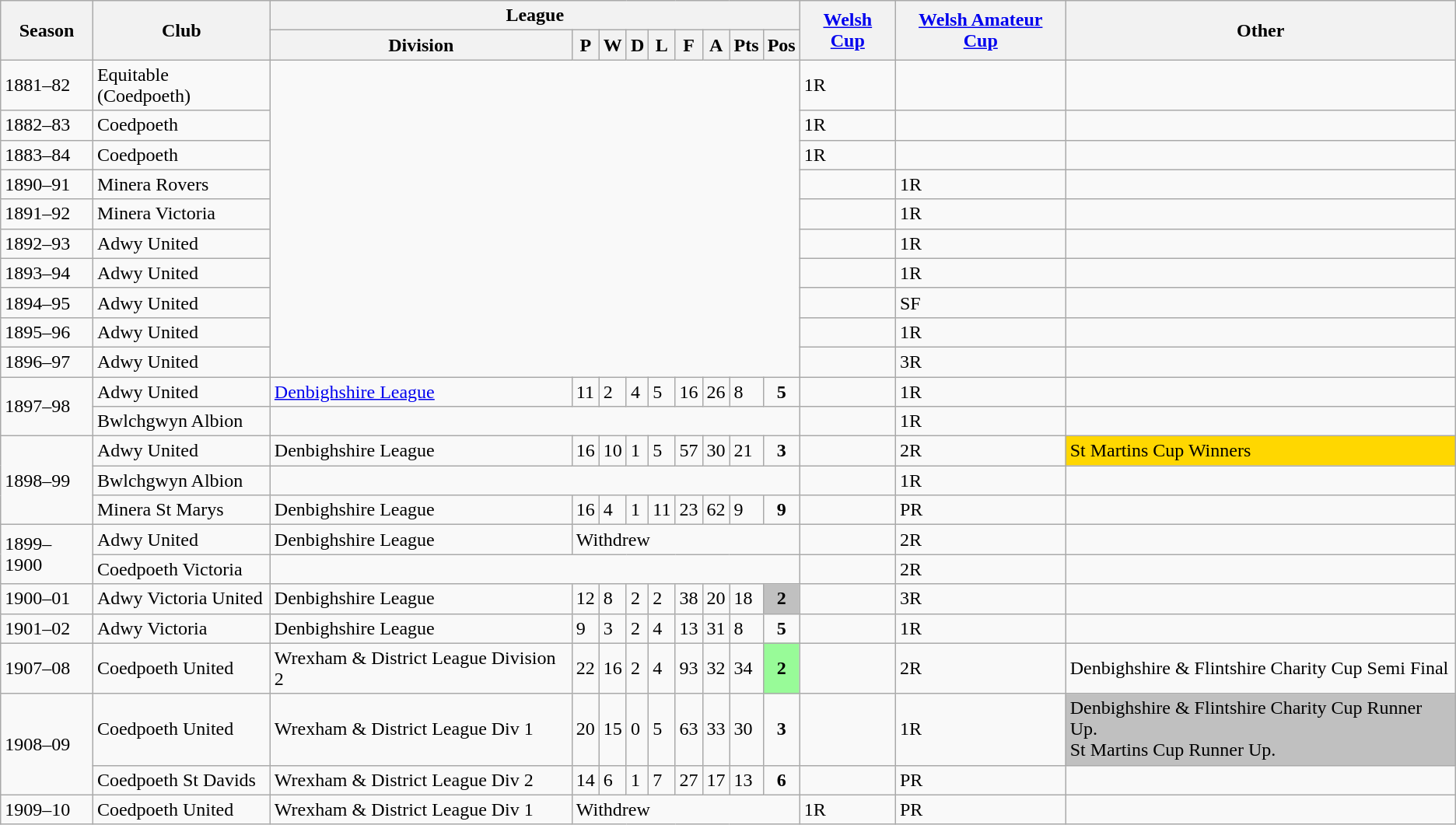<table class="wikitable collapsible collapsed">
<tr>
<th rowspan="2">Season</th>
<th rowspan="2">Club</th>
<th colspan="9">League</th>
<th rowspan="2"><a href='#'>Welsh Cup</a></th>
<th rowspan="2"><a href='#'>Welsh Amateur Cup</a></th>
<th rowspan="2">Other</th>
</tr>
<tr>
<th>Division</th>
<th>P</th>
<th>W</th>
<th>D</th>
<th>L</th>
<th>F</th>
<th>A</th>
<th>Pts</th>
<th>Pos</th>
</tr>
<tr>
<td>1881–82</td>
<td>Equitable (Coedpoeth)</td>
<td colspan="9" rowspan="10"></td>
<td>1R</td>
<td></td>
<td></td>
</tr>
<tr>
<td>1882–83</td>
<td>Coedpoeth</td>
<td>1R</td>
<td></td>
<td></td>
</tr>
<tr>
<td>1883–84</td>
<td>Coedpoeth</td>
<td>1R</td>
<td></td>
<td></td>
</tr>
<tr>
<td>1890–91</td>
<td>Minera Rovers</td>
<td></td>
<td>1R</td>
<td></td>
</tr>
<tr>
<td>1891–92</td>
<td>Minera Victoria</td>
<td></td>
<td>1R</td>
<td></td>
</tr>
<tr>
<td>1892–93</td>
<td>Adwy United</td>
<td></td>
<td>1R</td>
<td></td>
</tr>
<tr>
<td>1893–94</td>
<td>Adwy United</td>
<td></td>
<td>1R</td>
<td></td>
</tr>
<tr>
<td>1894–95</td>
<td>Adwy United</td>
<td></td>
<td>SF</td>
<td></td>
</tr>
<tr>
<td>1895–96</td>
<td>Adwy United</td>
<td></td>
<td>1R</td>
<td></td>
</tr>
<tr>
<td>1896–97</td>
<td>Adwy United</td>
<td></td>
<td>3R</td>
<td></td>
</tr>
<tr>
<td rowspan="2">1897–98</td>
<td>Adwy United</td>
<td><a href='#'>Denbighshire League</a></td>
<td>11</td>
<td>2</td>
<td>4</td>
<td>5</td>
<td>16</td>
<td>26</td>
<td>8</td>
<td align=center><strong>5</strong></td>
<td></td>
<td>1R</td>
<td></td>
</tr>
<tr>
<td>Bwlchgwyn Albion</td>
<td colspan="9"></td>
<td></td>
<td>1R</td>
<td></td>
</tr>
<tr>
<td rowspan="3">1898–99</td>
<td>Adwy United</td>
<td>Denbighshire League</td>
<td>16</td>
<td>10</td>
<td>1</td>
<td>5</td>
<td>57</td>
<td>30</td>
<td>21</td>
<td align=center><strong>3</strong></td>
<td></td>
<td>2R</td>
<td bgcolor="Gold">St Martins Cup Winners</td>
</tr>
<tr>
<td>Bwlchgwyn Albion</td>
<td colspan="9"></td>
<td></td>
<td>1R</td>
<td></td>
</tr>
<tr>
<td>Minera St Marys</td>
<td>Denbighshire League</td>
<td>16</td>
<td>4</td>
<td>1</td>
<td>11</td>
<td>23</td>
<td>62</td>
<td>9</td>
<td align=center><strong>9</strong></td>
<td></td>
<td>PR</td>
<td></td>
</tr>
<tr>
<td rowspan="2">1899–1900</td>
<td>Adwy United</td>
<td>Denbighshire League</td>
<td colspan="8">Withdrew</td>
<td></td>
<td>2R</td>
<td></td>
</tr>
<tr>
<td>Coedpoeth Victoria</td>
<td colspan="9"></td>
<td></td>
<td>2R</td>
<td></td>
</tr>
<tr>
<td>1900–01</td>
<td>Adwy Victoria United</td>
<td>Denbighshire League</td>
<td>12</td>
<td>8</td>
<td>2</td>
<td>2</td>
<td>38</td>
<td>20</td>
<td>18</td>
<td align=center bgcolor="Silver"><strong>2</strong></td>
<td></td>
<td>3R</td>
<td></td>
</tr>
<tr>
<td>1901–02</td>
<td>Adwy Victoria</td>
<td>Denbighshire League</td>
<td>9</td>
<td>3</td>
<td>2</td>
<td>4</td>
<td>13</td>
<td>31</td>
<td>8</td>
<td align=center><strong>5</strong></td>
<td></td>
<td>1R</td>
<td></td>
</tr>
<tr>
<td>1907–08</td>
<td>Coedpoeth United</td>
<td>Wrexham & District League Division 2</td>
<td>22</td>
<td>16</td>
<td>2</td>
<td>4</td>
<td>93</td>
<td>32</td>
<td>34</td>
<td align=center bgcolor="PaleGreen"><strong>2</strong></td>
<td></td>
<td>2R</td>
<td>Denbighshire & Flintshire Charity Cup Semi Final</td>
</tr>
<tr>
<td rowspan="2">1908–09</td>
<td>Coedpoeth United</td>
<td>Wrexham & District League Div 1</td>
<td>20</td>
<td>15</td>
<td>0</td>
<td>5</td>
<td>63</td>
<td>33</td>
<td>30</td>
<td align=center><strong>3</strong></td>
<td></td>
<td>1R</td>
<td bgcolor="Silver">Denbighshire & Flintshire Charity Cup Runner Up.<br>St Martins Cup Runner Up.</td>
</tr>
<tr>
<td>Coedpoeth St Davids</td>
<td>Wrexham & District League Div 2</td>
<td>14</td>
<td>6</td>
<td>1</td>
<td>7</td>
<td>27</td>
<td>17</td>
<td>13</td>
<td align=center><strong>6</strong></td>
<td></td>
<td>PR</td>
<td></td>
</tr>
<tr>
<td>1909–10</td>
<td>Coedpoeth United</td>
<td>Wrexham & District League Div 1</td>
<td colspan="8">Withdrew</td>
<td>1R</td>
<td>PR</td>
<td></td>
</tr>
</table>
